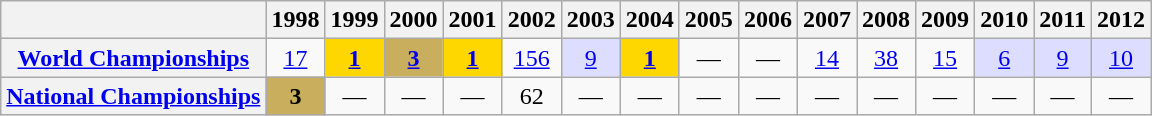<table class="wikitable plainrowheaders">
<tr>
<th></th>
<th scope="col">1998</th>
<th scope="col">1999</th>
<th scope="col">2000</th>
<th scope="col">2001</th>
<th scope="col">2002</th>
<th scope="col">2003</th>
<th scope="col">2004</th>
<th scope="col">2005</th>
<th scope="col">2006</th>
<th scope="col">2007</th>
<th scope="col">2008</th>
<th scope="col">2009</th>
<th scope="col">2010</th>
<th scope="col">2011</th>
<th scope="col">2012</th>
</tr>
<tr style="text-align:center;">
<th scope="row"> <a href='#'>World Championships</a></th>
<td><a href='#'>17</a></td>
<td style="background:gold;"><a href='#'><strong>1</strong></a></td>
<td style="background:#C9AE5D;"><a href='#'><strong>3</strong></a></td>
<td style="background:gold;"><a href='#'><strong>1</strong></a></td>
<td><a href='#'>156</a></td>
<td style="background:#ddf;"><a href='#'>9</a></td>
<td style="background:gold;"><a href='#'><strong>1</strong></a></td>
<td>—</td>
<td>—</td>
<td><a href='#'>14</a></td>
<td><a href='#'>38</a></td>
<td><a href='#'>15</a></td>
<td style="background:#ddf;"><a href='#'>6</a></td>
<td style="background:#ddf;"><a href='#'>9</a></td>
<td style="background:#ddf;"><a href='#'>10</a></td>
</tr>
<tr style="text-align:center;">
<th scope="row"> <a href='#'>National Championships</a></th>
<td style="background:#C9AE5D;"><strong>3</strong></td>
<td>—</td>
<td>—</td>
<td>—</td>
<td>62</td>
<td>—</td>
<td>—</td>
<td>—</td>
<td>—</td>
<td>—</td>
<td>—</td>
<td>—</td>
<td>—</td>
<td>—</td>
<td>—</td>
</tr>
</table>
